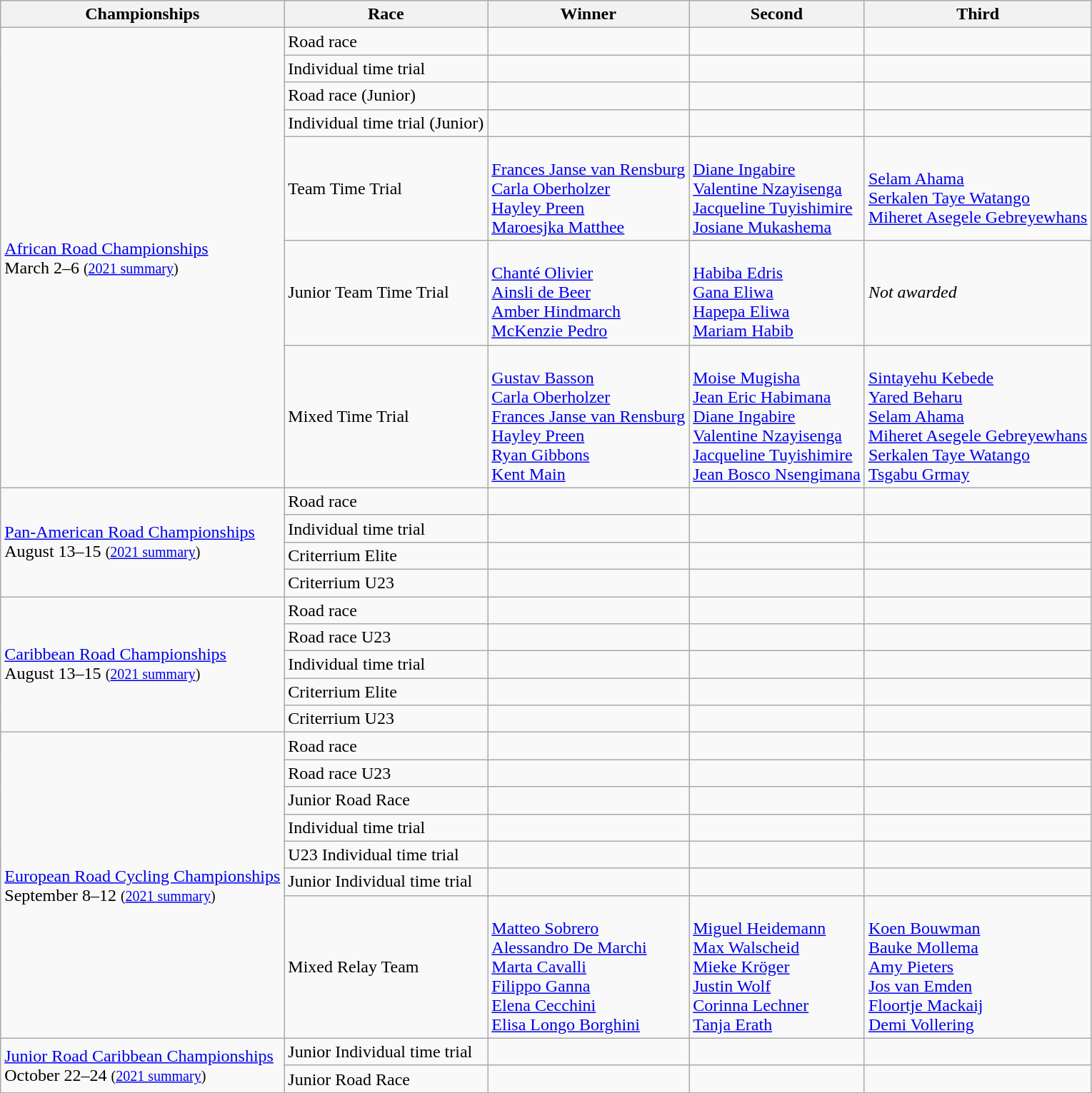<table class="wikitable sortable">
<tr>
<th>Championships</th>
<th>Race</th>
<th>Winner</th>
<th>Second</th>
<th>Third</th>
</tr>
<tr>
<td rowspan=7><a href='#'>African Road Championships</a><br> March 2–6 <small>(<a href='#'>2021 summary</a>)</small></td>
<td>Road race</td>
<td></td>
<td></td>
<td></td>
</tr>
<tr>
<td>Individual time trial </td>
<td></td>
<td></td>
<td></td>
</tr>
<tr>
<td>Road race (Junior)</td>
<td></td>
<td></td>
<td></td>
</tr>
<tr>
<td>Individual time trial (Junior) </td>
<td></td>
<td></td>
<td></td>
</tr>
<tr>
<td>Team Time Trial</td>
<td><br><a href='#'>Frances Janse van Rensburg</a><br><a href='#'>Carla Oberholzer</a><br><a href='#'>Hayley Preen</a><br><a href='#'>Maroesjka Matthee</a></td>
<td><br><a href='#'>Diane Ingabire</a><br><a href='#'>Valentine Nzayisenga</a><br><a href='#'>Jacqueline Tuyishimire</a><br><a href='#'>Josiane Mukashema</a></td>
<td><br><a href='#'>Selam Ahama</a><br><a href='#'>Serkalen Taye Watango</a><br><a href='#'>Miheret Asegele Gebreyewhans</a></td>
</tr>
<tr>
<td>Junior Team Time Trial</td>
<td><br><a href='#'>Chanté Olivier</a><br><a href='#'>Ainsli de Beer</a><br><a href='#'>Amber Hindmarch</a><br><a href='#'>McKenzie Pedro</a></td>
<td><br><a href='#'>Habiba Edris</a><br><a href='#'>Gana Eliwa</a><br><a href='#'>Hapepa Eliwa</a><br><a href='#'>Mariam Habib</a></td>
<td><em>Not awarded</em></td>
</tr>
<tr>
<td>Mixed Time Trial</td>
<td><br><a href='#'>Gustav Basson</a><br><a href='#'>Carla Oberholzer</a><br><a href='#'>Frances Janse van Rensburg</a><br><a href='#'>Hayley Preen</a><br><a href='#'>Ryan Gibbons</a><br><a href='#'>Kent Main</a></td>
<td><br><a href='#'>Moise Mugisha</a><br><a href='#'>Jean Eric Habimana</a><br><a href='#'>Diane Ingabire</a><br><a href='#'>Valentine Nzayisenga</a><br><a href='#'>Jacqueline Tuyishimire</a><br><a href='#'>Jean Bosco Nsengimana</a></td>
<td><br><a href='#'>Sintayehu Kebede</a><br><a href='#'>Yared Beharu</a><br><a href='#'>Selam Ahama</a><br><a href='#'>Miheret Asegele Gebreyewhans</a><br><a href='#'>Serkalen Taye Watango</a><br><a href='#'>Tsgabu Grmay</a></td>
</tr>
<tr>
<td rowspan=4><a href='#'>Pan-American Road Championships</a><br> August 13–15 <small>(<a href='#'>2021 summary</a>)</small></td>
<td>Road race</td>
<td></td>
<td></td>
<td></td>
</tr>
<tr>
<td>Individual time trial </td>
<td></td>
<td></td>
<td></td>
</tr>
<tr>
<td>Criterrium Elite</td>
<td></td>
<td></td>
<td></td>
</tr>
<tr>
<td>Criterrium U23</td>
<td></td>
<td></td>
<td></td>
</tr>
<tr>
<td rowspan=5><a href='#'>Caribbean Road Championships</a><br> August 13–15 <small>(<a href='#'>2021 summary</a>)</small></td>
<td>Road race</td>
<td></td>
<td></td>
<td></td>
</tr>
<tr>
<td>Road race U23</td>
<td></td>
<td></td>
<td></td>
</tr>
<tr>
<td>Individual time trial </td>
<td></td>
<td></td>
<td></td>
</tr>
<tr>
<td>Criterrium Elite</td>
<td></td>
<td></td>
<td></td>
</tr>
<tr>
<td>Criterrium U23</td>
<td></td>
<td></td>
<td></td>
</tr>
<tr>
<td rowspan=7><a href='#'>European Road Cycling Championships</a><br> September 8–12 <small>(<a href='#'>2021 summary</a>)</small></td>
<td>Road race</td>
<td></td>
<td></td>
<td></td>
</tr>
<tr>
<td>Road race U23</td>
<td></td>
<td></td>
<td></td>
</tr>
<tr>
<td>Junior Road Race</td>
<td></td>
<td></td>
<td></td>
</tr>
<tr>
<td>Individual time trial </td>
<td></td>
<td></td>
<td></td>
</tr>
<tr>
<td>U23 Individual time trial </td>
<td></td>
<td></td>
<td></td>
</tr>
<tr>
<td>Junior Individual time trial </td>
<td></td>
<td></td>
<td></td>
</tr>
<tr>
<td>Mixed Relay Team </td>
<td><br><a href='#'>Matteo Sobrero</a><br><a href='#'>Alessandro De Marchi</a><br><a href='#'>Marta Cavalli</a><br><a href='#'>Filippo Ganna</a><br><a href='#'>Elena Cecchini</a><br><a href='#'>Elisa Longo Borghini</a></td>
<td><br><a href='#'>Miguel Heidemann</a><br><a href='#'>Max Walscheid</a><br><a href='#'>Mieke Kröger</a><br><a href='#'>Justin Wolf</a><br><a href='#'>Corinna Lechner</a><br><a href='#'>Tanja Erath</a></td>
<td><br><a href='#'>Koen Bouwman</a><br><a href='#'>Bauke Mollema</a><br><a href='#'>Amy Pieters</a><br><a href='#'>Jos van Emden</a><br><a href='#'>Floortje Mackaij</a><br><a href='#'>Demi Vollering</a></td>
</tr>
<tr>
<td rowspan=2><a href='#'>Junior Road Caribbean Championships</a><br> October 22–24 <small>(<a href='#'>2021 summary</a>)</small></td>
<td>Junior Individual time trial </td>
<td></td>
<td></td>
<td></td>
</tr>
<tr>
<td>Junior Road Race</td>
<td></td>
<td></td>
<td></td>
</tr>
</table>
